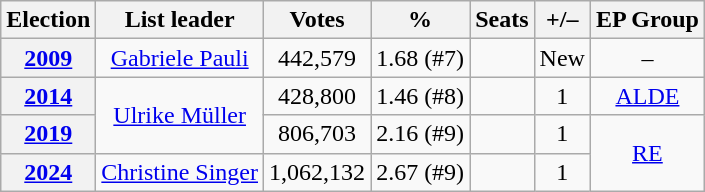<table class="wikitable sortable" style="text-align:center;">
<tr>
<th>Election</th>
<th>List leader</th>
<th>Votes</th>
<th>%</th>
<th>Seats</th>
<th>+/–</th>
<th>EP Group</th>
</tr>
<tr>
<th><a href='#'>2009</a></th>
<td><a href='#'>Gabriele Pauli</a></td>
<td>442,579</td>
<td>1.68 (#7)</td>
<td></td>
<td>New</td>
<td>–</td>
</tr>
<tr>
<th><a href='#'>2014</a></th>
<td rowspan=2><a href='#'>Ulrike Müller</a></td>
<td>428,800</td>
<td>1.46 (#8)</td>
<td></td>
<td> 1</td>
<td><a href='#'>ALDE</a></td>
</tr>
<tr>
<th><a href='#'>2019</a></th>
<td>806,703</td>
<td>2.16 (#9)</td>
<td></td>
<td> 1</td>
<td rowspan=2><a href='#'>RE</a></td>
</tr>
<tr>
<th><a href='#'>2024</a></th>
<td><a href='#'>Christine Singer</a></td>
<td>1,062,132</td>
<td>2.67 (#9)</td>
<td></td>
<td> 1</td>
</tr>
</table>
